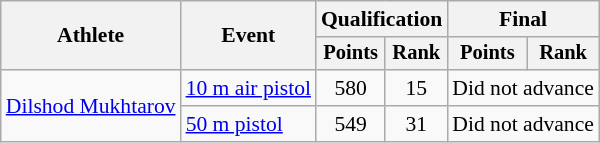<table class="wikitable" style="font-size:90%">
<tr>
<th rowspan="2">Athlete</th>
<th rowspan="2">Event</th>
<th colspan=2>Qualification</th>
<th colspan=2>Final</th>
</tr>
<tr style="font-size:95%">
<th>Points</th>
<th>Rank</th>
<th>Points</th>
<th>Rank</th>
</tr>
<tr align=center>
<td align=left rowspan=2><a href='#'>Dilshod Mukhtarov</a></td>
<td align=left><a href='#'>10 m air pistol</a></td>
<td>580</td>
<td>15</td>
<td colspan=2>Did not advance</td>
</tr>
<tr align=center>
<td align=left><a href='#'>50 m pistol</a></td>
<td>549</td>
<td>31</td>
<td colspan=2>Did not advance</td>
</tr>
</table>
